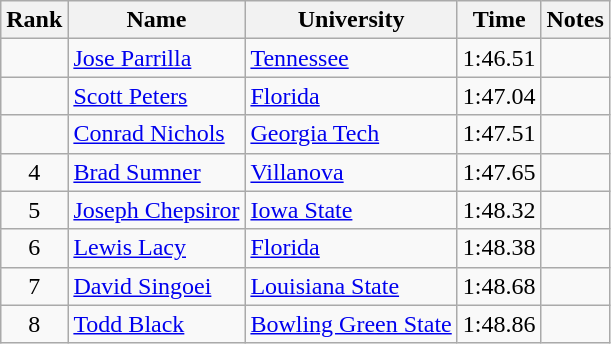<table class="wikitable sortable" style="text-align:center">
<tr>
<th>Rank</th>
<th>Name</th>
<th>University</th>
<th>Time</th>
<th>Notes</th>
</tr>
<tr>
<td></td>
<td align=left><a href='#'>Jose Parrilla</a></td>
<td align=left><a href='#'>Tennessee</a></td>
<td>1:46.51</td>
<td></td>
</tr>
<tr>
<td></td>
<td align=left><a href='#'>Scott Peters</a></td>
<td align="left"><a href='#'>Florida</a></td>
<td>1:47.04</td>
<td></td>
</tr>
<tr>
<td></td>
<td align=left><a href='#'>Conrad Nichols</a></td>
<td align="left"><a href='#'>Georgia Tech</a></td>
<td>1:47.51</td>
<td></td>
</tr>
<tr>
<td>4</td>
<td align=left><a href='#'>Brad Sumner</a></td>
<td align="left"><a href='#'>Villanova</a></td>
<td>1:47.65</td>
<td></td>
</tr>
<tr>
<td>5</td>
<td align=left><a href='#'>Joseph Chepsiror</a> </td>
<td align="left"><a href='#'>Iowa State</a></td>
<td>1:48.32</td>
<td></td>
</tr>
<tr>
<td>6</td>
<td align=left><a href='#'>Lewis Lacy</a></td>
<td align="left"><a href='#'>Florida</a></td>
<td>1:48.38</td>
<td></td>
</tr>
<tr>
<td>7</td>
<td align=left><a href='#'>David Singoei</a> </td>
<td align="left"><a href='#'>Louisiana State</a></td>
<td>1:48.68</td>
<td></td>
</tr>
<tr>
<td>8</td>
<td align=left><a href='#'>Todd Black</a></td>
<td align="left"><a href='#'>Bowling Green State</a></td>
<td>1:48.86</td>
<td></td>
</tr>
</table>
